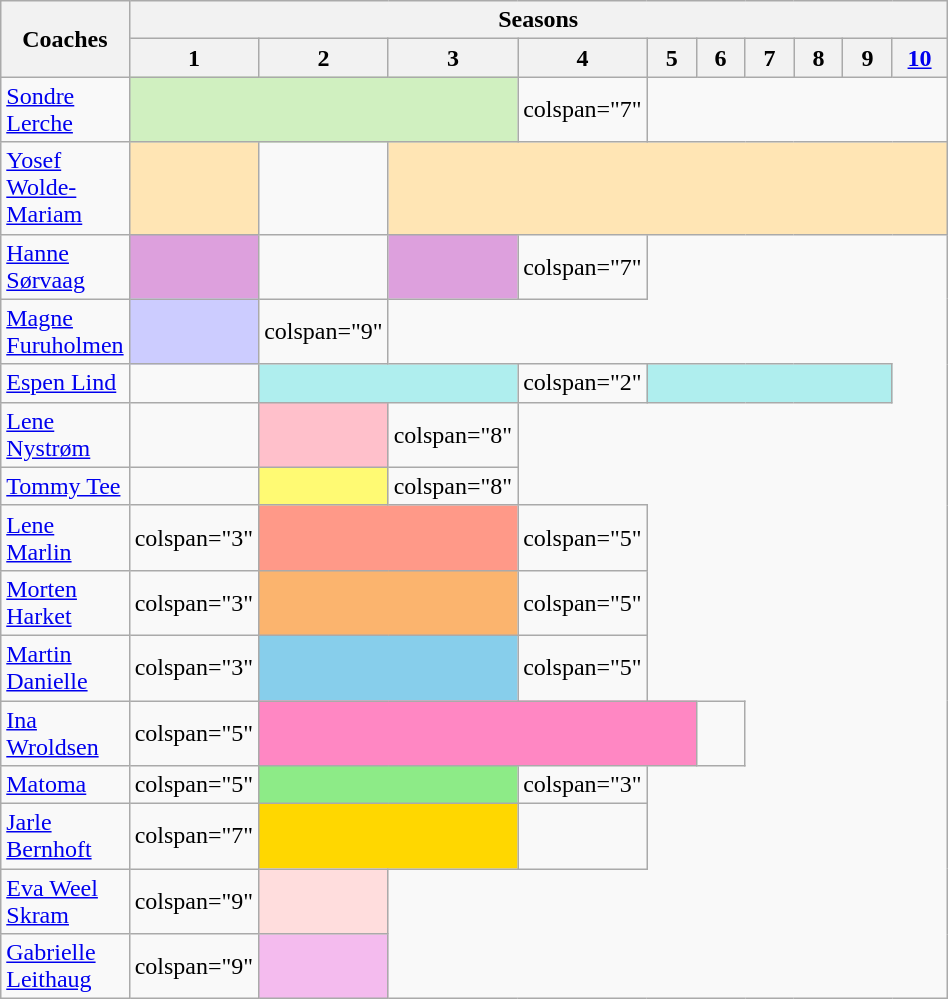<table class="wikitable nowrap" width="50%">
<tr>
<th rowspan="2">Coaches</th>
<th colspan="10">Seasons</th>
</tr>
<tr>
<th width="45">1</th>
<th width="45">2</th>
<th width="45">3</th>
<th width="45">4</th>
<th width="45">5</th>
<th width="45">6</th>
<th width="45">7</th>
<th width="45">8</th>
<th width="45">9</th>
<th width="45"><a href='#'>10</a></th>
</tr>
<tr>
<td><a href='#'>Sondre Lerche</a></td>
<td colspan="3" style="background:#d0f0c0"></td>
<td>colspan="7" </td>
</tr>
<tr>
<td><a href='#'>Yosef Wolde-Mariam</a></td>
<td style="background:#ffe5b4"></td>
<td></td>
<td colspan="8" style="background:#ffe5b4"></td>
</tr>
<tr>
<td><a href='#'>Hanne Sørvaag</a></td>
<td style="background:#dda0dd"></td>
<td></td>
<td style="background:#dda0dd"></td>
<td>colspan="7" </td>
</tr>
<tr>
<td><a href='#'>Magne Furuholmen</a></td>
<td style="background:#ccf"></td>
<td>colspan="9" </td>
</tr>
<tr>
<td><a href='#'>Espen Lind</a></td>
<td></td>
<td colspan="2" style="background:#afeeee"></td>
<td>colspan="2" </td>
<td colspan="5" style="background:#afeeee"></td>
</tr>
<tr>
<td><a href='#'>Lene Nystrøm</a></td>
<td></td>
<td style="background: pink"></td>
<td>colspan="8" </td>
</tr>
<tr>
<td><a href='#'>Tommy Tee</a></td>
<td></td>
<td style="background:#fffa73"></td>
<td>colspan="8" </td>
</tr>
<tr>
<td><a href='#'>Lene Marlin</a></td>
<td>colspan="3" </td>
<td colspan="2" style="background:#ff9988"></td>
<td>colspan="5" </td>
</tr>
<tr>
<td><a href='#'>Morten Harket</a></td>
<td>colspan="3" </td>
<td colspan="2" style="background:#fbb46e"></td>
<td>colspan="5" </td>
</tr>
<tr>
<td><a href='#'>Martin Danielle</a></td>
<td>colspan="3" </td>
<td colspan="2" style="background:#87ceeb"></td>
<td>colspan="5" </td>
</tr>
<tr>
<td><a href='#'>Ina Wroldsen</a></td>
<td>colspan="5" </td>
<td colspan="4" style="background:#FF87C3"></td>
<td></td>
</tr>
<tr>
<td><a href='#'>Matoma</a></td>
<td>colspan="5" </td>
<td colspan="2" style="background:#8deb87"></td>
<td>colspan="3" </td>
</tr>
<tr>
<td><a href='#'>Jarle Bernhoft</a></td>
<td>colspan="7" </td>
<td colspan="2" style="background:gold"></td>
<td></td>
</tr>
<tr>
<td><a href='#'>Eva Weel Skram</a></td>
<td>colspan="9" </td>
<td style="background:#fdd"></td>
</tr>
<tr>
<td><a href='#'>Gabrielle Leithaug</a></td>
<td>colspan="9" </td>
<td style="background:#f4bbee"></td>
</tr>
</table>
